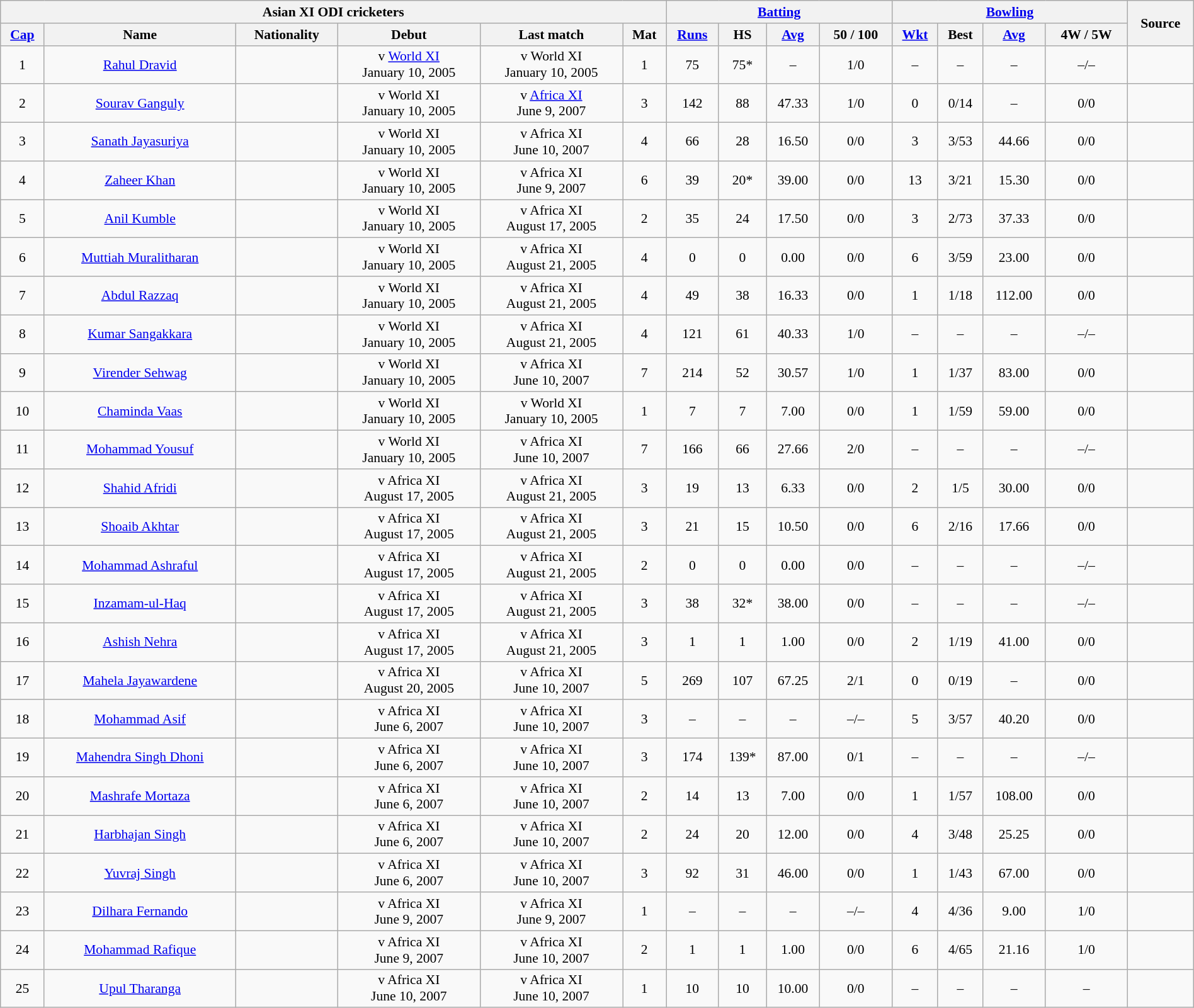<table class="wikitable"  style="width:100%; text-align:center; font-size:90%;">
<tr style="background:#efefef;">
<th colspan=6>Asian XI ODI cricketers</th>
<th colspan=4><a href='#'>Batting</a></th>
<th colspan=4><a href='#'>Bowling</a></th>
<th rowspan="2">Source</th>
</tr>
<tr style="background:#efefef;">
<th><a href='#'>Cap</a></th>
<th>Name</th>
<th>Nationality</th>
<th>Debut</th>
<th>Last match </th>
<th>Mat </th>
<th><a href='#'>Runs</a></th>
<th>HS </th>
<th><a href='#'>Avg</a></th>
<th>50 / 100 </th>
<th><a href='#'>Wkt</a></th>
<th>Best</th>
<th><a href='#'>Avg</a></th>
<th>4W / 5W </th>
</tr>
<tr>
<td>1</td>
<td><a href='#'>Rahul Dravid</a></td>
<td></td>
<td>v <a href='#'>World XI</a><br>January 10, 2005</td>
<td>v World XI<br>January 10, 2005</td>
<td>1</td>
<td>75</td>
<td>75*</td>
<td>–</td>
<td>1/0</td>
<td>–</td>
<td>–</td>
<td>–</td>
<td>–/–</td>
<td></td>
</tr>
<tr>
<td>2</td>
<td><a href='#'>Sourav Ganguly</a></td>
<td></td>
<td>v World XI<br>January 10, 2005</td>
<td>v <a href='#'>Africa XI</a><br>June 9, 2007</td>
<td>3</td>
<td>142</td>
<td>88</td>
<td>47.33</td>
<td>1/0</td>
<td>0</td>
<td>0/14</td>
<td>–</td>
<td>0/0</td>
<td></td>
</tr>
<tr>
<td>3</td>
<td><a href='#'>Sanath Jayasuriya</a></td>
<td></td>
<td>v World XI<br>January 10, 2005</td>
<td>v Africa XI<br>June 10, 2007</td>
<td>4</td>
<td>66</td>
<td>28</td>
<td>16.50</td>
<td>0/0</td>
<td>3</td>
<td>3/53</td>
<td>44.66</td>
<td>0/0</td>
<td></td>
</tr>
<tr>
<td>4</td>
<td><a href='#'>Zaheer Khan</a></td>
<td></td>
<td>v World XI<br>January 10, 2005</td>
<td>v Africa XI<br>June 9, 2007</td>
<td>6</td>
<td>39</td>
<td>20*</td>
<td>39.00</td>
<td>0/0</td>
<td>13</td>
<td>3/21</td>
<td>15.30</td>
<td>0/0</td>
<td></td>
</tr>
<tr>
<td>5</td>
<td><a href='#'>Anil Kumble</a></td>
<td></td>
<td>v World XI<br>January 10, 2005</td>
<td>v Africa XI<br>August 17, 2005</td>
<td>2</td>
<td>35</td>
<td>24</td>
<td>17.50</td>
<td>0/0</td>
<td>3</td>
<td>2/73</td>
<td>37.33</td>
<td>0/0</td>
<td></td>
</tr>
<tr>
<td>6</td>
<td><a href='#'>Muttiah Muralitharan</a></td>
<td></td>
<td>v World XI<br>January 10, 2005</td>
<td>v Africa XI<br>August 21, 2005</td>
<td>4</td>
<td>0</td>
<td>0</td>
<td>0.00</td>
<td>0/0</td>
<td>6</td>
<td>3/59</td>
<td>23.00</td>
<td>0/0</td>
<td></td>
</tr>
<tr>
<td>7</td>
<td><a href='#'>Abdul Razzaq</a></td>
<td></td>
<td>v World XI<br>January 10, 2005</td>
<td>v Africa XI<br>August 21, 2005</td>
<td>4</td>
<td>49</td>
<td>38</td>
<td>16.33</td>
<td>0/0</td>
<td>1</td>
<td>1/18</td>
<td>112.00</td>
<td>0/0</td>
<td></td>
</tr>
<tr>
<td>8</td>
<td><a href='#'>Kumar Sangakkara</a></td>
<td></td>
<td>v World XI<br>January 10, 2005</td>
<td>v Africa XI<br>August 21, 2005</td>
<td>4</td>
<td>121</td>
<td>61</td>
<td>40.33</td>
<td>1/0</td>
<td>–</td>
<td>–</td>
<td>–</td>
<td>–/–</td>
<td></td>
</tr>
<tr>
<td>9</td>
<td><a href='#'>Virender Sehwag</a></td>
<td></td>
<td>v World XI<br>January 10, 2005</td>
<td>v Africa XI<br>June 10, 2007</td>
<td>7</td>
<td>214</td>
<td>52</td>
<td>30.57</td>
<td>1/0</td>
<td>1</td>
<td>1/37</td>
<td>83.00</td>
<td>0/0</td>
<td></td>
</tr>
<tr>
<td>10</td>
<td><a href='#'>Chaminda Vaas</a></td>
<td></td>
<td>v World XI<br>January 10, 2005</td>
<td>v World XI<br>January 10, 2005</td>
<td>1</td>
<td>7</td>
<td>7</td>
<td>7.00</td>
<td>0/0</td>
<td>1</td>
<td>1/59</td>
<td>59.00</td>
<td>0/0</td>
<td></td>
</tr>
<tr>
<td>11</td>
<td><a href='#'>Mohammad Yousuf</a></td>
<td></td>
<td>v World XI<br>January 10, 2005</td>
<td>v Africa XI<br>June 10, 2007</td>
<td>7</td>
<td>166</td>
<td>66</td>
<td>27.66</td>
<td>2/0</td>
<td>–</td>
<td>–</td>
<td>–</td>
<td>–/–</td>
<td></td>
</tr>
<tr>
<td>12</td>
<td><a href='#'>Shahid Afridi</a></td>
<td></td>
<td>v Africa XI<br>August 17, 2005</td>
<td>v Africa XI<br>August 21, 2005</td>
<td>3</td>
<td>19</td>
<td>13</td>
<td>6.33</td>
<td>0/0</td>
<td>2</td>
<td>1/5</td>
<td>30.00</td>
<td>0/0</td>
<td></td>
</tr>
<tr>
<td>13</td>
<td><a href='#'>Shoaib Akhtar</a></td>
<td></td>
<td>v Africa XI<br>August 17, 2005</td>
<td>v Africa XI<br>August 21, 2005</td>
<td>3</td>
<td>21</td>
<td>15</td>
<td>10.50</td>
<td>0/0</td>
<td>6</td>
<td>2/16</td>
<td>17.66</td>
<td>0/0</td>
<td></td>
</tr>
<tr>
<td>14</td>
<td><a href='#'>Mohammad Ashraful</a></td>
<td></td>
<td>v Africa XI<br>August 17, 2005</td>
<td>v Africa XI<br>August 21, 2005</td>
<td>2</td>
<td>0</td>
<td>0</td>
<td>0.00</td>
<td>0/0</td>
<td>–</td>
<td>–</td>
<td>–</td>
<td>–/–</td>
<td></td>
</tr>
<tr>
<td>15</td>
<td><a href='#'>Inzamam-ul-Haq</a></td>
<td></td>
<td>v Africa XI<br>August 17, 2005</td>
<td>v Africa XI<br>August 21, 2005</td>
<td>3</td>
<td>38</td>
<td>32*</td>
<td>38.00</td>
<td>0/0</td>
<td>–</td>
<td>–</td>
<td>–</td>
<td>–/–</td>
<td></td>
</tr>
<tr>
<td>16</td>
<td><a href='#'>Ashish Nehra</a></td>
<td></td>
<td>v Africa XI<br>August 17, 2005</td>
<td>v Africa XI<br>August 21, 2005</td>
<td>3</td>
<td>1</td>
<td>1</td>
<td>1.00</td>
<td>0/0</td>
<td>2</td>
<td>1/19</td>
<td>41.00</td>
<td>0/0</td>
<td></td>
</tr>
<tr>
<td>17</td>
<td><a href='#'>Mahela Jayawardene</a></td>
<td></td>
<td>v Africa XI<br>August 20, 2005</td>
<td>v Africa XI<br>June 10, 2007</td>
<td>5</td>
<td>269</td>
<td>107</td>
<td>67.25</td>
<td>2/1</td>
<td>0</td>
<td>0/19</td>
<td>–</td>
<td>0/0</td>
<td></td>
</tr>
<tr>
<td>18</td>
<td><a href='#'>Mohammad Asif</a></td>
<td></td>
<td>v Africa XI<br>June 6, 2007</td>
<td>v Africa XI<br>June 10, 2007</td>
<td>3</td>
<td>–</td>
<td>–</td>
<td>–</td>
<td>–/–</td>
<td>5</td>
<td>3/57</td>
<td>40.20</td>
<td>0/0</td>
<td></td>
</tr>
<tr>
<td>19</td>
<td><a href='#'>Mahendra Singh Dhoni</a></td>
<td></td>
<td>v Africa XI<br>June 6, 2007</td>
<td>v Africa XI<br>June 10, 2007</td>
<td>3</td>
<td>174</td>
<td>139*</td>
<td>87.00</td>
<td>0/1</td>
<td>–</td>
<td>–</td>
<td>–</td>
<td>–/–</td>
<td></td>
</tr>
<tr>
<td>20</td>
<td><a href='#'>Mashrafe Mortaza</a></td>
<td></td>
<td>v Africa XI<br>June 6, 2007</td>
<td>v Africa XI<br>June 10, 2007</td>
<td>2</td>
<td>14</td>
<td>13</td>
<td>7.00</td>
<td>0/0</td>
<td>1</td>
<td>1/57</td>
<td>108.00</td>
<td>0/0</td>
<td></td>
</tr>
<tr>
<td>21</td>
<td><a href='#'>Harbhajan Singh</a></td>
<td></td>
<td>v Africa XI<br>June 6, 2007</td>
<td>v Africa XI<br>June 10, 2007</td>
<td>2</td>
<td>24</td>
<td>20</td>
<td>12.00</td>
<td>0/0</td>
<td>4</td>
<td>3/48</td>
<td>25.25</td>
<td>0/0</td>
<td></td>
</tr>
<tr>
<td>22</td>
<td><a href='#'>Yuvraj Singh</a></td>
<td></td>
<td>v Africa XI<br>June 6, 2007</td>
<td>v Africa XI<br>June 10, 2007</td>
<td>3</td>
<td>92</td>
<td>31</td>
<td>46.00</td>
<td>0/0</td>
<td>1</td>
<td>1/43</td>
<td>67.00</td>
<td>0/0</td>
<td></td>
</tr>
<tr>
<td>23</td>
<td><a href='#'>Dilhara Fernando</a></td>
<td></td>
<td>v Africa XI<br>June 9, 2007</td>
<td>v Africa XI<br>June 9, 2007</td>
<td>1</td>
<td>–</td>
<td>–</td>
<td>–</td>
<td>–/–</td>
<td>4</td>
<td>4/36</td>
<td>9.00</td>
<td>1/0</td>
<td></td>
</tr>
<tr>
<td>24</td>
<td><a href='#'>Mohammad Rafique</a></td>
<td></td>
<td>v Africa XI<br>June 9, 2007</td>
<td>v Africa XI<br>June 10, 2007</td>
<td>2</td>
<td>1</td>
<td>1</td>
<td>1.00</td>
<td>0/0</td>
<td>6</td>
<td>4/65</td>
<td>21.16</td>
<td>1/0</td>
<td></td>
</tr>
<tr>
<td>25</td>
<td><a href='#'>Upul Tharanga</a></td>
<td></td>
<td>v Africa XI<br>June 10, 2007</td>
<td>v Africa XI<br>June 10, 2007</td>
<td>1</td>
<td>10</td>
<td>10</td>
<td>10.00</td>
<td>0/0</td>
<td>–</td>
<td>–</td>
<td>–</td>
<td>–</td>
<td></td>
</tr>
</table>
